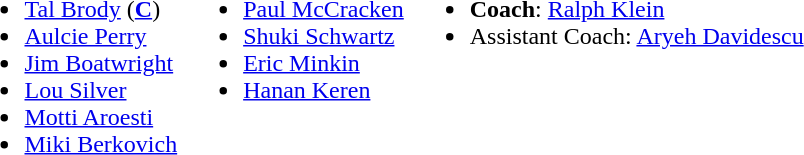<table>
<tr valign="top">
<td><br><ul><li>  <a href='#'>Tal Brody</a> (<strong><a href='#'>C</a></strong>)</li><li>  <a href='#'>Aulcie Perry</a></li><li> <a href='#'>Jim Boatwright</a></li><li>  <a href='#'>Lou Silver</a></li><li> <a href='#'>Motti Aroesti</a></li><li> <a href='#'>Miki Berkovich</a></li></ul></td>
<td><br><ul><li> <a href='#'>Paul McCracken</a></li><li> <a href='#'>Shuki Schwartz</a></li><li>  <a href='#'>Eric Minkin</a></li><li> <a href='#'>Hanan Keren</a></li></ul></td>
<td><br><ul><li><strong>Coach</strong>:  <a href='#'>Ralph Klein</a></li><li>Assistant Coach:  <a href='#'>Aryeh Davidescu</a></li></ul></td>
</tr>
</table>
